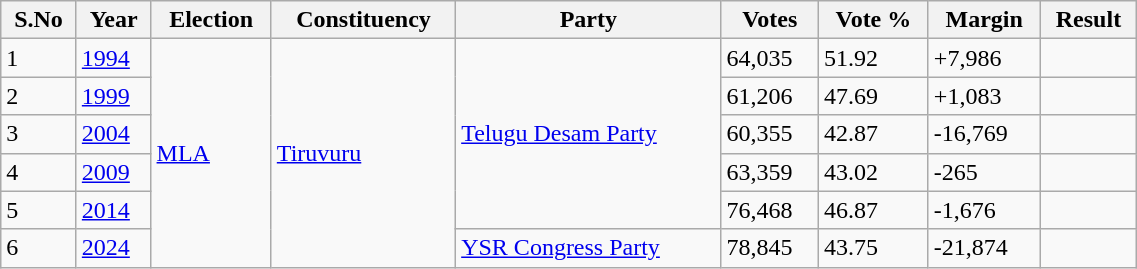<table class="wikitable"  width="60%">
<tr>
<th>S.No</th>
<th>Year</th>
<th>Election</th>
<th>Constituency</th>
<th>Party</th>
<th>Votes</th>
<th>Vote %</th>
<th>Margin</th>
<th>Result</th>
</tr>
<tr>
<td>1</td>
<td><a href='#'>1994</a></td>
<td rowspan="6"><a href='#'>MLA</a></td>
<td rowspan="6"><a href='#'>Tiruvuru</a></td>
<td rowspan="5"><a href='#'>Telugu Desam Party</a></td>
<td>64,035</td>
<td>51.92</td>
<td>+7,986</td>
<td></td>
</tr>
<tr>
<td>2</td>
<td><a href='#'>1999</a></td>
<td>61,206</td>
<td>47.69</td>
<td>+1,083</td>
<td></td>
</tr>
<tr>
<td>3</td>
<td><a href='#'>2004</a></td>
<td>60,355</td>
<td>42.87</td>
<td>-16,769</td>
<td></td>
</tr>
<tr>
<td>4</td>
<td><a href='#'>2009</a></td>
<td>63,359</td>
<td>43.02</td>
<td>-265</td>
<td></td>
</tr>
<tr>
<td>5</td>
<td><a href='#'>2014</a></td>
<td>76,468</td>
<td>46.87</td>
<td>-1,676</td>
<td></td>
</tr>
<tr>
<td>6</td>
<td><a href='#'>2024</a></td>
<td><a href='#'>YSR Congress Party</a></td>
<td>78,845</td>
<td>43.75</td>
<td>-21,874</td>
<td></td>
</tr>
</table>
